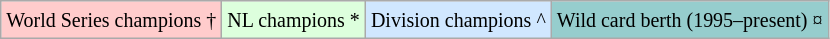<table class="wikitable" border="1">
<tr>
<td bgcolor="#FFCCCC"><small>World Series champions †</small></td>
<td bgcolor="#ddffdd"><small>NL champions *</small></td>
<td bgcolor="#D0E7FF"><small>Division champions ^</small></td>
<td bgcolor="#96CDCD"><small>Wild card berth (1995–present) ¤</small></td>
</tr>
</table>
